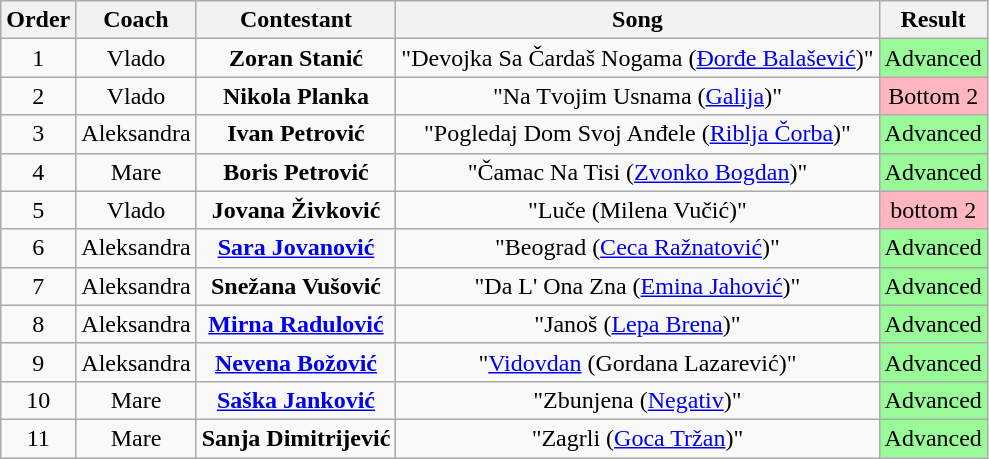<table class="wikitable sortable" style="text-align: center; width: auto;">
<tr>
<th>Order</th>
<th>Coach</th>
<th>Contestant</th>
<th>Song</th>
<th>Result</th>
</tr>
<tr>
<td>1</td>
<td>Vlado</td>
<td><strong>Zoran Stanić</strong></td>
<td>"Devojka Sa Čardaš Nogama (<a href='#'>Đorđe Balašević</a>)"</td>
<td style="background:palegreen;">Advanced</td>
</tr>
<tr>
<td>2</td>
<td>Vlado</td>
<td><strong>Nikola Planka</strong></td>
<td>"Na Tvojim Usnama (<a href='#'>Galija</a>)"</td>
<td style="background:lightpink;">Bottom 2</td>
</tr>
<tr>
<td>3</td>
<td>Aleksandra</td>
<td><strong>Ivan Petrović</strong></td>
<td>"Pogledaj Dom Svoj Anđele (<a href='#'>Riblja Čorba</a>)"</td>
<td style="background:palegreen;">Advanced</td>
</tr>
<tr>
<td>4</td>
<td>Mare</td>
<td><strong>Boris Petrović</strong></td>
<td>"Čamac Na Tisi (<a href='#'>Zvonko Bogdan</a>)"</td>
<td style="background:palegreen;">Advanced</td>
</tr>
<tr>
<td>5</td>
<td>Vlado</td>
<td><strong>Jovana Živković</strong></td>
<td>"Luče (Milena Vučić)"</td>
<td style="background:lightpink;">bottom 2</td>
</tr>
<tr>
<td>6</td>
<td>Aleksandra</td>
<td><strong><a href='#'>Sara Jovanović</a></strong></td>
<td>"Beograd (<a href='#'>Ceca Ražnatović</a>)"</td>
<td style="background:palegreen;">Advanced</td>
</tr>
<tr>
<td>7</td>
<td>Aleksandra</td>
<td><strong>Snežana Vušović</strong></td>
<td>"Da L' Ona Zna (<a href='#'>Emina Jahović</a>)"</td>
<td style="background:palegreen;">Advanced</td>
</tr>
<tr>
<td>8</td>
<td>Aleksandra</td>
<td><strong><a href='#'>Mirna Radulović</a></strong></td>
<td>"Janoš (<a href='#'>Lepa Brena</a>)"</td>
<td style="background:palegreen">Advanced</td>
</tr>
<tr>
<td>9</td>
<td>Aleksandra</td>
<td><strong><a href='#'>Nevena Božović</a></strong></td>
<td>"<a href='#'>Vidovdan</a> (Gordana Lazarević)"</td>
<td style="background:palegreen;">Advanced</td>
</tr>
<tr>
<td>10</td>
<td>Mare</td>
<td><strong><a href='#'>Saška Janković</a></strong></td>
<td>"Zbunjena (<a href='#'>Negativ</a>)"</td>
<td style="background:palegreen;">Advanced</td>
</tr>
<tr>
<td>11</td>
<td>Mare</td>
<td><strong>Sanja Dimitrijević</strong></td>
<td>"Zagrli (<a href='#'>Goca Tržan</a>)"</td>
<td style="background:palegreen;">Advanced</td>
</tr>
</table>
